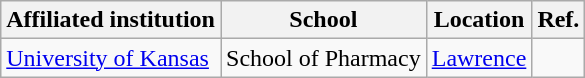<table class="wikitable sortable">
<tr>
<th>Affiliated institution</th>
<th>School</th>
<th>Location</th>
<th>Ref.</th>
</tr>
<tr>
<td><a href='#'>University of Kansas</a></td>
<td>School of Pharmacy</td>
<td><a href='#'>Lawrence</a></td>
<td></td>
</tr>
</table>
